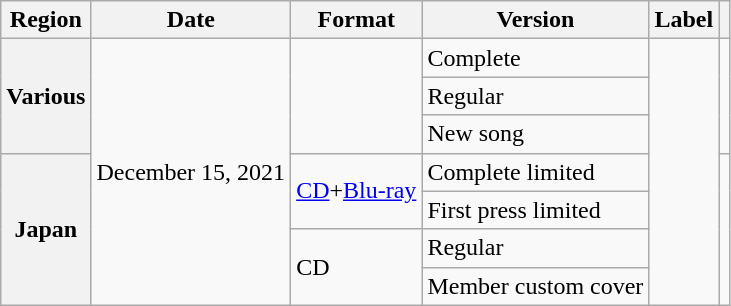<table class="wikitable plainrowheaders">
<tr>
<th scope="col">Region</th>
<th>Date</th>
<th>Format</th>
<th>Version</th>
<th>Label</th>
<th></th>
</tr>
<tr>
<th scope="row" rowspan="3">Various</th>
<td rowspan="7">December 15, 2021</td>
<td rowspan="3"></td>
<td>Complete</td>
<td rowspan="7"></td>
<td rowspan="3" style="text-align:center"></td>
</tr>
<tr>
<td>Regular</td>
</tr>
<tr>
<td>New song</td>
</tr>
<tr>
<th scope="row" rowspan="4">Japan</th>
<td rowspan="2"><a href='#'>CD</a>+<a href='#'>Blu-ray</a></td>
<td>Complete limited</td>
<td rowspan="4" style="text-align:center"></td>
</tr>
<tr>
<td>First press limited</td>
</tr>
<tr>
<td rowspan="2">CD</td>
<td>Regular</td>
</tr>
<tr>
<td>Member custom cover</td>
</tr>
</table>
